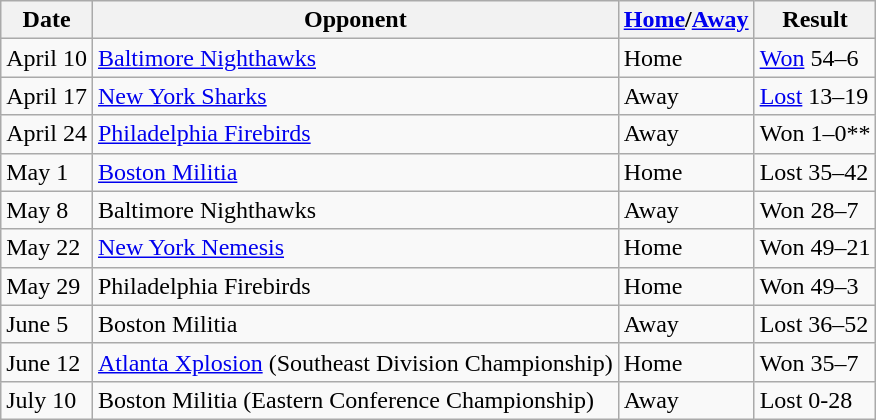<table class="wikitable">
<tr>
<th>Date</th>
<th>Opponent</th>
<th><a href='#'>Home</a>/<a href='#'>Away</a></th>
<th>Result</th>
</tr>
<tr>
<td>April 10</td>
<td><a href='#'>Baltimore Nighthawks</a></td>
<td>Home</td>
<td><a href='#'>Won</a> 54–6</td>
</tr>
<tr>
<td>April 17</td>
<td><a href='#'>New York Sharks</a></td>
<td>Away</td>
<td><a href='#'>Lost</a> 13–19</td>
</tr>
<tr>
<td>April 24</td>
<td><a href='#'>Philadelphia Firebirds</a></td>
<td>Away</td>
<td>Won 1–0**</td>
</tr>
<tr>
<td>May 1</td>
<td><a href='#'>Boston Militia</a></td>
<td>Home</td>
<td>Lost 35–42</td>
</tr>
<tr>
<td>May 8</td>
<td>Baltimore Nighthawks</td>
<td>Away</td>
<td>Won 28–7</td>
</tr>
<tr>
<td>May 22</td>
<td><a href='#'>New York Nemesis</a></td>
<td>Home</td>
<td>Won 49–21</td>
</tr>
<tr>
<td>May 29</td>
<td>Philadelphia Firebirds</td>
<td>Home</td>
<td>Won 49–3</td>
</tr>
<tr>
<td>June 5</td>
<td>Boston Militia</td>
<td>Away</td>
<td>Lost 36–52</td>
</tr>
<tr>
<td>June 12</td>
<td><a href='#'>Atlanta Xplosion</a> (Southeast Division Championship)</td>
<td>Home</td>
<td>Won 35–7</td>
</tr>
<tr>
<td>July 10</td>
<td>Boston Militia (Eastern Conference Championship)</td>
<td>Away</td>
<td>Lost 0-28</td>
</tr>
</table>
